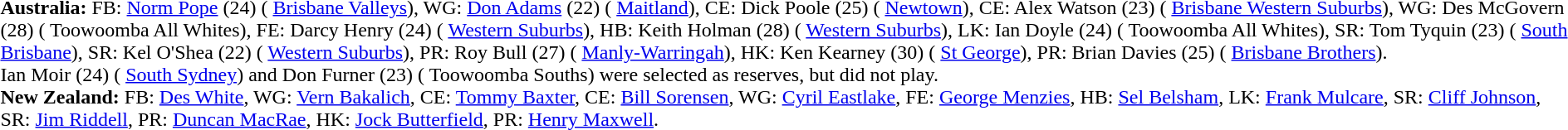<table width="100%" class="mw-collapsible mw-collapsed">
<tr>
<td valign="top" width="50%"><br><strong>Australia:</strong> FB: <a href='#'>Norm Pope</a> (24) ( <a href='#'>Brisbane Valleys</a>), WG: <a href='#'>Don Adams</a> (22) ( <a href='#'>Maitland</a>), CE: Dick Poole (25) ( <a href='#'>Newtown</a>), CE: Alex Watson (23) ( <a href='#'>Brisbane Western Suburbs</a>), WG: Des McGovern (28) ( Toowoomba All Whites), FE: Darcy Henry (24) ( <a href='#'>Western Suburbs</a>), HB: Keith Holman (28) ( <a href='#'>Western Suburbs</a>), LK: Ian Doyle (24) ( Toowoomba All Whites), SR: Tom Tyquin (23) ( <a href='#'>South Brisbane</a>), SR: Kel O'Shea (22) ( <a href='#'>Western Suburbs</a>), PR: Roy Bull (27) ( <a href='#'>Manly-Warringah</a>), HK: Ken Kearney (30) ( <a href='#'>St George</a>), PR: Brian Davies (25) ( <a href='#'>Brisbane Brothers</a>). <br> 
Ian Moir (24) ( <a href='#'>South Sydney</a>) and Don Furner (23) ( Toowoomba Souths) were selected as reserves, but did not play. <br>
<strong>New Zealand:</strong> FB: <a href='#'>Des White</a>, WG: <a href='#'>Vern Bakalich</a>, CE: <a href='#'>Tommy Baxter</a>, CE: <a href='#'>Bill Sorensen</a>, WG: <a href='#'>Cyril Eastlake</a>, FE: <a href='#'>George Menzies</a>, HB: <a href='#'>Sel Belsham</a>, LK: <a href='#'>Frank Mulcare</a>, SR: <a href='#'>Cliff Johnson</a>, SR: <a href='#'>Jim Riddell</a>, PR: <a href='#'>Duncan MacRae</a>, HK: <a href='#'>Jock Butterfield</a>, PR: <a href='#'>Henry Maxwell</a>.</td>
</tr>
</table>
